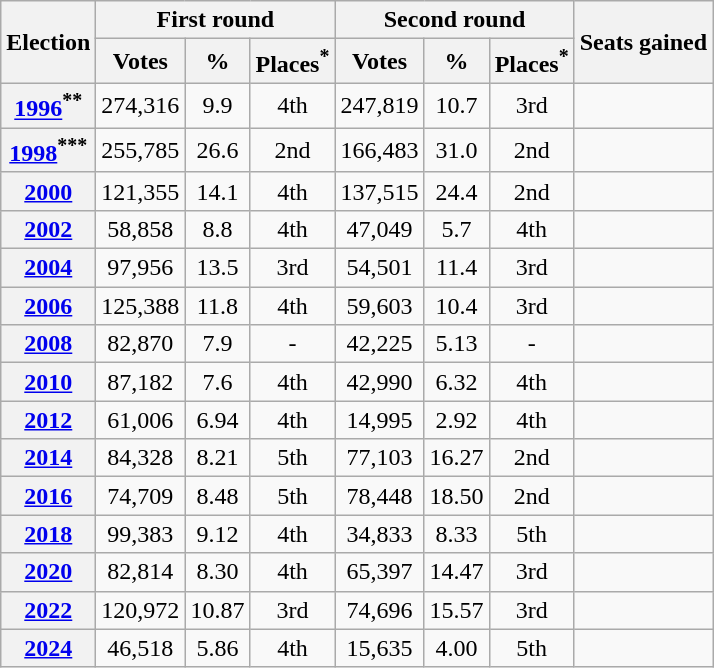<table class=wikitable style=text-align:center>
<tr>
<th rowspan=2>Election</th>
<th colspan=3>First round</th>
<th colspan=3>Second round</th>
<th rowspan=2>Seats gained</th>
</tr>
<tr>
<th>Votes</th>
<th>%</th>
<th>Places<sup>*</sup></th>
<th>Votes</th>
<th>%</th>
<th>Places<sup>*</sup></th>
</tr>
<tr>
<th><a href='#'>1996</a><sup>**</sup></th>
<td>274,316</td>
<td>9.9</td>
<td>4th</td>
<td>247,819</td>
<td>10.7</td>
<td>3rd</td>
<td></td>
</tr>
<tr>
<th><a href='#'>1998</a><sup>***</sup></th>
<td>255,785</td>
<td>26.6</td>
<td>2nd</td>
<td>166,483</td>
<td>31.0</td>
<td>2nd</td>
<td></td>
</tr>
<tr>
<th><a href='#'>2000</a></th>
<td>121,355</td>
<td>14.1</td>
<td>4th</td>
<td>137,515</td>
<td>24.4</td>
<td>2nd</td>
<td></td>
</tr>
<tr>
<th><a href='#'>2002</a></th>
<td>58,858</td>
<td>8.8</td>
<td>4th</td>
<td>47,049</td>
<td>5.7</td>
<td>4th</td>
<td></td>
</tr>
<tr>
<th><a href='#'>2004</a></th>
<td>97,956</td>
<td>13.5</td>
<td>3rd</td>
<td>54,501</td>
<td>11.4</td>
<td>3rd</td>
<td></td>
</tr>
<tr>
<th><a href='#'>2006</a></th>
<td>125,388</td>
<td>11.8</td>
<td>4th</td>
<td>59,603</td>
<td>10.4</td>
<td>3rd</td>
<td></td>
</tr>
<tr>
<th><a href='#'>2008</a></th>
<td>82,870</td>
<td>7.9</td>
<td>-</td>
<td>42,225</td>
<td>5.13</td>
<td>-</td>
<td></td>
</tr>
<tr>
<th><a href='#'>2010</a></th>
<td>87,182</td>
<td>7.6</td>
<td>4th</td>
<td>42,990</td>
<td>6.32</td>
<td>4th</td>
<td></td>
</tr>
<tr>
<th><a href='#'>2012</a></th>
<td>61,006</td>
<td>6.94</td>
<td>4th</td>
<td>14,995</td>
<td>2.92</td>
<td>4th</td>
<td></td>
</tr>
<tr>
<th><a href='#'>2014</a></th>
<td>84,328</td>
<td>8.21</td>
<td>5th</td>
<td>77,103</td>
<td>16.27</td>
<td>2nd</td>
<td></td>
</tr>
<tr>
<th><a href='#'>2016</a></th>
<td>74,709</td>
<td>8.48</td>
<td>5th</td>
<td>78,448</td>
<td>18.50</td>
<td>2nd</td>
<td></td>
</tr>
<tr>
<th><a href='#'>2018</a></th>
<td>99,383</td>
<td>9.12</td>
<td>4th</td>
<td>34,833</td>
<td>8.33</td>
<td>5th</td>
<td></td>
</tr>
<tr>
<th><a href='#'>2020</a></th>
<td>82,814</td>
<td>8.30</td>
<td>4th</td>
<td>65,397</td>
<td>14.47</td>
<td>3rd</td>
<td></td>
</tr>
<tr>
<th><a href='#'>2022</a></th>
<td>120,972</td>
<td>10.87</td>
<td>3rd</td>
<td>74,696</td>
<td>15.57</td>
<td>3rd</td>
<td></td>
</tr>
<tr>
<th><a href='#'>2024</a></th>
<td>46,518</td>
<td>5.86</td>
<td>4th</td>
<td>15,635</td>
<td>4.00</td>
<td>5th</td>
<td></td>
</tr>
</table>
